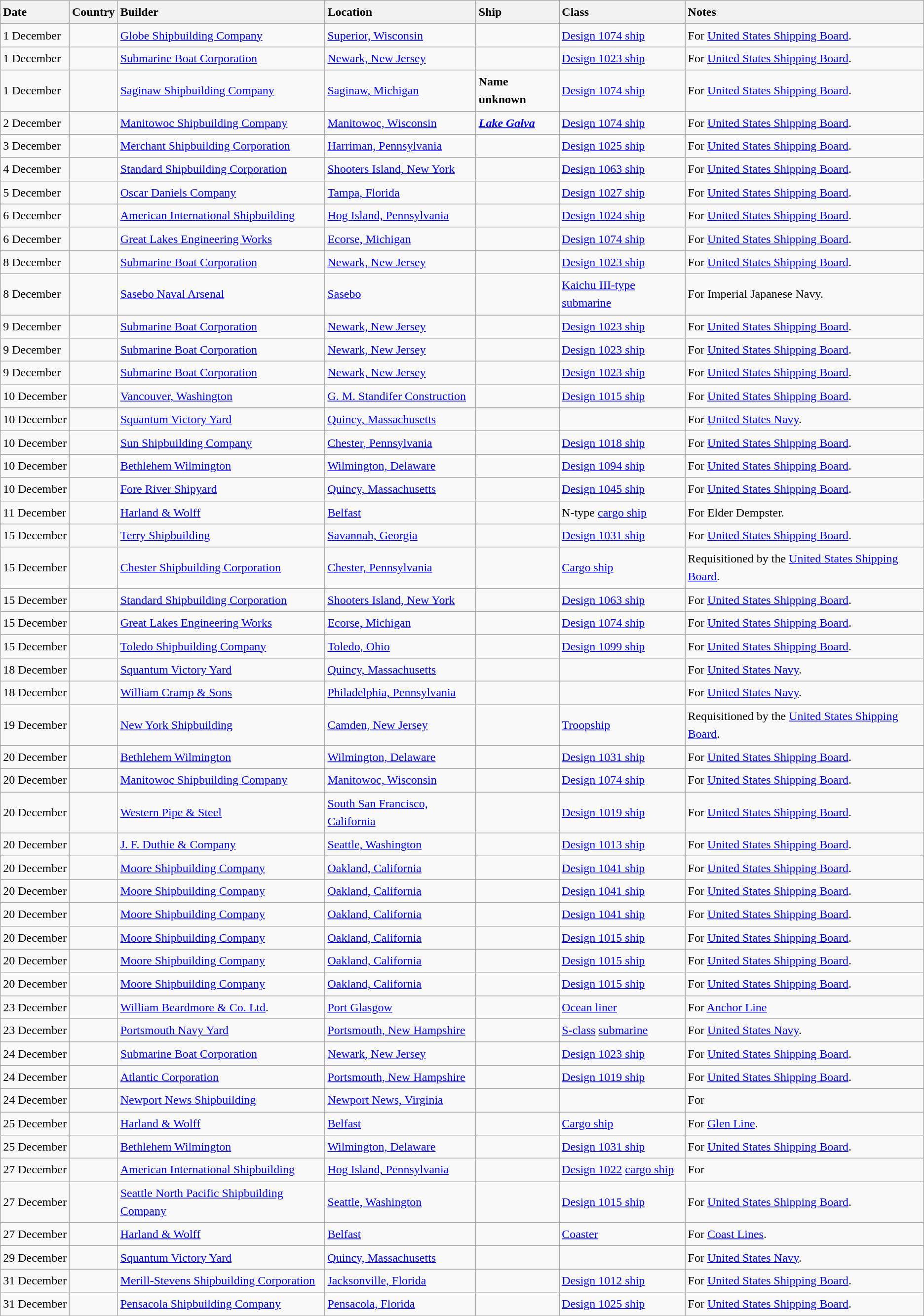<table class="wikitable sortable" style="font-size:1.00em; line-height:1.5em;">
<tr>
<th style="text-align: left;">Date</th>
<th style="text-align: left;">Country</th>
<th style="text-align: left;">Builder</th>
<th style="text-align: left;">Location</th>
<th style="text-align: left;">Ship</th>
<th style="text-align: left;">Class</th>
<th style="text-align: left;">Notes</th>
</tr>
<tr ---->
<td>1 December</td>
<td></td>
<td><a href='#'>Globe Shipbuilding Company</a></td>
<td><a href='#'>Superior, Wisconsin</a></td>
<td><strong></strong></td>
<td><a href='#'>Design 1074 ship</a></td>
<td>For <a href='#'>United States Shipping Board</a>.</td>
</tr>
<tr ---->
<td>1 December</td>
<td></td>
<td><a href='#'>Submarine Boat Corporation</a></td>
<td><a href='#'>Newark, New Jersey</a></td>
<td><strong></strong></td>
<td><a href='#'>Design 1023 ship</a></td>
<td>For <a href='#'>United States Shipping Board</a>.</td>
</tr>
<tr ---->
<td>1 December</td>
<td></td>
<td><a href='#'>Saginaw Shipbuilding Company</a></td>
<td><a href='#'>Saginaw, Michigan</a></td>
<td><strong>Name unknown</strong></td>
<td><a href='#'>Design 1074 ship</a></td>
<td>For <a href='#'>United States Shipping Board</a>.</td>
</tr>
<tr ---->
<td>2 December</td>
<td></td>
<td><a href='#'>Manitowoc Shipbuilding Company</a></td>
<td><a href='#'>Manitowoc, Wisconsin</a></td>
<td><strong><a href='#'><em>Lake Galva</em></a></strong></td>
<td><a href='#'>Design 1074 ship</a></td>
<td>For <a href='#'>United States Shipping Board</a>.</td>
</tr>
<tr ---->
<td>3 December</td>
<td></td>
<td><a href='#'>Merchant Shipbuilding Corporation</a></td>
<td><a href='#'>Harriman, Pennsylvania</a></td>
<td><strong></strong></td>
<td><a href='#'>Design 1025 ship</a></td>
<td>For <a href='#'>United States Shipping Board</a>.</td>
</tr>
<tr ---->
<td>4 December</td>
<td></td>
<td><a href='#'>Standard Shipbuilding Corporation</a></td>
<td><a href='#'>Shooters Island, New York</a></td>
<td><strong></strong></td>
<td><a href='#'>Design 1063 ship</a></td>
<td>For <a href='#'>United States Shipping Board</a>.</td>
</tr>
<tr ---->
<td>5 December</td>
<td></td>
<td><a href='#'>Oscar Daniels Company</a></td>
<td><a href='#'>Tampa, Florida</a></td>
<td><strong></strong></td>
<td><a href='#'>Design 1027 ship</a></td>
<td>For <a href='#'>United States Shipping Board</a>.</td>
</tr>
<tr ---->
<td>6 December</td>
<td></td>
<td><a href='#'>American International Shipbuilding</a></td>
<td><a href='#'>Hog Island, Pennsylvania</a></td>
<td><strong></strong></td>
<td><a href='#'>Design 1024 ship</a></td>
<td>For <a href='#'>United States Shipping Board</a>.</td>
</tr>
<tr ---->
<td>6 December</td>
<td></td>
<td><a href='#'>Great Lakes Engineering Works</a></td>
<td><a href='#'>Ecorse, Michigan</a></td>
<td><strong></strong></td>
<td><a href='#'>Design 1074 ship</a></td>
<td>For <a href='#'>United States Shipping Board</a>.</td>
</tr>
<tr ---->
<td>8 December</td>
<td></td>
<td><a href='#'>Submarine Boat Corporation</a></td>
<td><a href='#'>Newark, New Jersey</a></td>
<td><strong></strong></td>
<td><a href='#'>Design 1023 ship</a></td>
<td>For <a href='#'>United States Shipping Board</a>.</td>
</tr>
<tr ---->
<td>8 December</td>
<td></td>
<td><a href='#'>Sasebo Naval Arsenal</a></td>
<td><a href='#'>Sasebo</a></td>
<td><strong></strong></td>
<td><a href='#'>Kaichu III-type</a> <a href='#'>submarine</a></td>
<td>For Imperial Japanese Navy.</td>
</tr>
<tr ---->
<td>9 December</td>
<td></td>
<td><a href='#'>Submarine Boat Corporation</a></td>
<td><a href='#'>Newark, New Jersey</a></td>
<td><strong></strong></td>
<td><a href='#'>Design 1023 ship</a></td>
<td>For <a href='#'>United States Shipping Board</a>.</td>
</tr>
<tr ---->
<td>9 December</td>
<td></td>
<td><a href='#'>Submarine Boat Corporation</a></td>
<td><a href='#'>Newark, New Jersey</a></td>
<td><strong></strong></td>
<td><a href='#'>Design 1023 ship</a></td>
<td>For <a href='#'>United States Shipping Board</a>.</td>
</tr>
<tr ---->
<td>9 December</td>
<td></td>
<td><a href='#'>Submarine Boat Corporation</a></td>
<td><a href='#'>Newark, New Jersey</a></td>
<td><strong></strong></td>
<td><a href='#'>Design 1023 ship</a></td>
<td>For <a href='#'>United States Shipping Board</a>.</td>
</tr>
<tr ---->
<td>10 December</td>
<td></td>
<td><a href='#'>Vancouver, Washington</a></td>
<td><a href='#'>G. M. Standifer Construction</a></td>
<td><strong></strong></td>
<td><a href='#'>Design 1015 ship</a></td>
<td>For <a href='#'>United States Shipping Board</a>.</td>
</tr>
<tr ---->
<td>10 December</td>
<td></td>
<td><a href='#'>Squantum Victory Yard</a></td>
<td><a href='#'>Quincy, Massachusetts</a></td>
<td><strong> </strong></td>
<td></td>
<td>For <a href='#'>United States Navy</a>.</td>
</tr>
<tr ---->
<td>10 December</td>
<td></td>
<td><a href='#'>Sun Shipbuilding Company</a></td>
<td><a href='#'>Chester, Pennsylvania</a></td>
<td><strong></strong></td>
<td><a href='#'>Design 1018 ship</a></td>
<td>For <a href='#'>United States Shipping Board</a>.</td>
</tr>
<tr ---->
<td>10 December</td>
<td></td>
<td><a href='#'>Bethlehem Wilmington</a></td>
<td><a href='#'>Wilmington, Delaware</a></td>
<td><strong></strong></td>
<td><a href='#'>Design 1094 ship</a></td>
<td>For <a href='#'>United States Shipping Board</a>.</td>
</tr>
<tr ---->
<td>10 December</td>
<td></td>
<td><a href='#'>Fore River Shipyard</a></td>
<td><a href='#'>Quincy, Massachusetts</a></td>
<td><strong></strong></td>
<td><a href='#'>Design 1045 ship</a></td>
<td>For <a href='#'>United States Shipping Board</a>.</td>
</tr>
<tr ---->
<td>11 December</td>
<td></td>
<td><a href='#'>Harland & Wolff</a></td>
<td><a href='#'>Belfast</a></td>
<td><strong></strong></td>
<td>N-type <a href='#'>cargo ship</a></td>
<td>For Elder Dempster.</td>
</tr>
<tr ---->
<td>15 December</td>
<td></td>
<td><a href='#'>Terry Shipbuilding</a></td>
<td><a href='#'>Savannah, Georgia</a></td>
<td><strong></strong></td>
<td><a href='#'>Design 1031 ship</a></td>
<td>For <a href='#'>United States Shipping Board</a>.</td>
</tr>
<tr ---->
<td>15 December</td>
<td></td>
<td><a href='#'>Chester Shipbuilding Corporation</a></td>
<td><a href='#'>Chester, Pennsylvania</a></td>
<td><strong></strong></td>
<td><a href='#'>Cargo ship</a></td>
<td>Requisitioned by the <a href='#'>United States Shipping Board</a>.</td>
</tr>
<tr ---->
<td>15 December</td>
<td></td>
<td><a href='#'>Standard Shipbuilding Corporation</a></td>
<td><a href='#'>Shooters Island, New York</a></td>
<td><strong></strong></td>
<td><a href='#'>Design 1063 ship</a></td>
<td>For <a href='#'>United States Shipping Board</a>.</td>
</tr>
<tr ---->
<td>15 December</td>
<td></td>
<td><a href='#'>Great Lakes Engineering Works</a></td>
<td><a href='#'>Ecorse, Michigan</a></td>
<td><strong></strong></td>
<td><a href='#'>Design 1074 ship</a></td>
<td>For <a href='#'>United States Shipping Board</a>.</td>
</tr>
<tr ---->
<td>15 December</td>
<td></td>
<td><a href='#'>Toledo Shipbuilding Company</a></td>
<td><a href='#'>Toledo, Ohio</a></td>
<td><strong></strong></td>
<td><a href='#'>Design 1099 ship</a></td>
<td>For <a href='#'>United States Shipping Board</a>.</td>
</tr>
<tr ---->
<td>18 December</td>
<td></td>
<td><a href='#'>Squantum Victory Yard</a></td>
<td><a href='#'>Quincy, Massachusetts</a></td>
<td><strong></strong></td>
<td></td>
<td>For <a href='#'>United States Navy</a>.</td>
</tr>
<tr ---->
<td>18 December</td>
<td></td>
<td><a href='#'>William Cramp & Sons</a></td>
<td><a href='#'>Philadelphia, Pennsylvania</a></td>
<td><strong></strong></td>
<td></td>
<td>For <a href='#'>United States Navy</a>.</td>
</tr>
<tr ---->
<td>19 December</td>
<td></td>
<td><a href='#'>New York Shipbuilding</a></td>
<td><a href='#'>Camden, New Jersey</a></td>
<td><strong></strong></td>
<td><a href='#'>Troopship</a></td>
<td>Requisitioned by the <a href='#'>United States Shipping Board</a>.</td>
</tr>
<tr ---->
<td>20 December</td>
<td></td>
<td><a href='#'>Bethlehem Wilmington</a></td>
<td><a href='#'>Wilmington, Delaware</a></td>
<td><strong></strong></td>
<td><a href='#'>Design 1031 ship</a></td>
<td>For <a href='#'>United States Shipping Board</a>.</td>
</tr>
<tr ---->
<td>20 December</td>
<td></td>
<td><a href='#'>Manitowoc Shipbuilding Company</a></td>
<td><a href='#'>Manitowoc, Wisconsin</a></td>
<td><strong></strong></td>
<td><a href='#'>Design 1074 ship</a></td>
<td>For <a href='#'>United States Shipping Board</a>.</td>
</tr>
<tr ---->
<td>20 December</td>
<td></td>
<td><a href='#'>Western Pipe & Steel</a></td>
<td><a href='#'>South San Francisco, California</a></td>
<td><strong></strong></td>
<td><a href='#'>Design 1019 ship</a></td>
<td>For <a href='#'>United States Shipping Board</a>.</td>
</tr>
<tr ---->
<td>20 December</td>
<td></td>
<td><a href='#'>J. F. Duthie & Company</a></td>
<td><a href='#'>Seattle, Washington</a></td>
<td><strong></strong></td>
<td><a href='#'>Design 1013 ship</a></td>
<td>For <a href='#'>United States Shipping Board</a>.</td>
</tr>
<tr ---->
<td>20 December</td>
<td></td>
<td><a href='#'>Moore Shipbuilding Company</a></td>
<td><a href='#'>Oakland, California</a></td>
<td><strong></strong></td>
<td><a href='#'>Design 1041 ship</a></td>
<td>For <a href='#'>United States Shipping Board</a>.</td>
</tr>
<tr ---->
<td>20 December</td>
<td></td>
<td><a href='#'>Moore Shipbuilding Company</a></td>
<td><a href='#'>Oakland, California</a></td>
<td><strong></strong></td>
<td><a href='#'>Design 1041 ship</a></td>
<td>For <a href='#'>United States Shipping Board</a>.</td>
</tr>
<tr ---->
<td>20 December</td>
<td></td>
<td><a href='#'>Moore Shipbuilding Company</a></td>
<td><a href='#'>Oakland, California</a></td>
<td><strong></strong></td>
<td><a href='#'>Design 1041 ship</a></td>
<td>For <a href='#'>United States Shipping Board</a>.</td>
</tr>
<tr ---->
<td>20 December</td>
<td></td>
<td><a href='#'>Moore Shipbuilding Company</a></td>
<td><a href='#'>Oakland, California</a></td>
<td><strong></strong></td>
<td><a href='#'>Design 1015 ship</a></td>
<td>For <a href='#'>United States Shipping Board</a>.</td>
</tr>
<tr ---->
<td>20 December</td>
<td></td>
<td><a href='#'>Moore Shipbuilding Company</a></td>
<td><a href='#'>Oakland, California</a></td>
<td><strong></strong></td>
<td><a href='#'>Design 1015 ship</a></td>
<td>For <a href='#'>United States Shipping Board</a>.</td>
</tr>
<tr ---->
<td>20 December</td>
<td></td>
<td><a href='#'>Moore Shipbuilding Company</a></td>
<td><a href='#'>Oakland, California</a></td>
<td><strong></strong></td>
<td><a href='#'>Design 1015 ship</a></td>
<td>For <a href='#'>United States Shipping Board</a>.</td>
</tr>
<tr ---->
<td>23 December</td>
<td></td>
<td><a href='#'>William Beardmore & Co. Ltd</a>.</td>
<td><a href='#'>Port Glasgow</a></td>
<td><strong></strong></td>
<td><a href='#'>Ocean liner</a></td>
<td>For <a href='#'>Anchor Line</a></td>
</tr>
<tr>
</tr>
<tr ---->
<td>23 December</td>
<td></td>
<td><a href='#'>Portsmouth Navy Yard</a></td>
<td><a href='#'>Portsmouth, New Hampshire</a></td>
<td><strong></strong></td>
<td><a href='#'>S-class</a> <a href='#'>submarine</a></td>
<td>For <a href='#'>United States Navy</a>.</td>
</tr>
<tr ---->
<td>24 December</td>
<td></td>
<td><a href='#'>Submarine Boat Corporation</a></td>
<td><a href='#'>Newark, New Jersey</a></td>
<td><strong></strong></td>
<td><a href='#'>Design 1023 ship</a></td>
<td>For <a href='#'>United States Shipping Board</a>.</td>
</tr>
<tr ---->
<td>24 December</td>
<td></td>
<td><a href='#'>Atlantic Corporation</a></td>
<td><a href='#'>Portsmouth, New Hampshire</a></td>
<td><strong></strong></td>
<td><a href='#'>Design 1019 ship</a></td>
<td>For <a href='#'>United States Shipping Board</a>.</td>
</tr>
<tr ---->
<td>24 December</td>
<td></td>
<td><a href='#'>Newport News Shipbuilding</a></td>
<td><a href='#'>Newport News, Virginia</a></td>
<td><strong></strong></td>
<td></td>
<td>For</td>
</tr>
<tr ---->
<td>25 December</td>
<td></td>
<td><a href='#'>Harland & Wolff</a></td>
<td><a href='#'>Belfast</a></td>
<td><strong></strong></td>
<td><a href='#'>Cargo ship</a></td>
<td>For <a href='#'>Glen Line</a>.</td>
</tr>
<tr ---->
<td>25 December</td>
<td></td>
<td><a href='#'>Bethlehem Wilmington</a></td>
<td><a href='#'>Wilmington, Delaware</a></td>
<td><strong></strong></td>
<td><a href='#'>Design 1031 ship</a></td>
<td>For <a href='#'>United States Shipping Board</a>.</td>
</tr>
<tr ---->
<td>27 December</td>
<td></td>
<td><a href='#'>American International Shipbuilding</a></td>
<td><a href='#'>Hog Island, Pennsylvania</a></td>
<td><strong></strong></td>
<td><a href='#'>Design 1022</a> <a href='#'>cargo ship</a></td>
<td>For</td>
</tr>
<tr ---->
<td>27 December</td>
<td></td>
<td><a href='#'>Seattle North Pacific Shipbuilding Company</a></td>
<td><a href='#'>Seattle, Washington</a></td>
<td><strong></strong></td>
<td><a href='#'>Design 1015 ship</a></td>
<td>For <a href='#'>United States Shipping Board</a>.</td>
</tr>
<tr ---->
<td>27 December</td>
<td></td>
<td><a href='#'>Harland & Wolff</a></td>
<td><a href='#'>Belfast</a></td>
<td><strong></strong></td>
<td><a href='#'>Coaster</a></td>
<td>For <a href='#'>Coast Lines</a>.</td>
</tr>
<tr ---->
<td>29 December</td>
<td></td>
<td><a href='#'>Squantum Victory Yard</a></td>
<td><a href='#'>Quincy, Massachusetts</a></td>
<td><strong></strong></td>
<td></td>
<td>For <a href='#'>United States Navy</a>.</td>
</tr>
<tr ---->
<td>31 December</td>
<td></td>
<td><a href='#'>Merill-Stevens Shipbuilding Corporation</a></td>
<td><a href='#'>Jacksonville, Florida</a></td>
<td><strong></strong></td>
<td><a href='#'>Design 1012 ship</a></td>
<td>For <a href='#'>United States Shipping Board</a>.</td>
</tr>
<tr ---->
<td>31 December</td>
<td></td>
<td><a href='#'>Pensacola Shipbuilding Company</a></td>
<td><a href='#'>Pensacola, Florida</a></td>
<td><strong></strong></td>
<td><a href='#'>Design 1025 ship</a></td>
<td>For <a href='#'>United States Shipping Board</a>.</td>
</tr>
</table>
